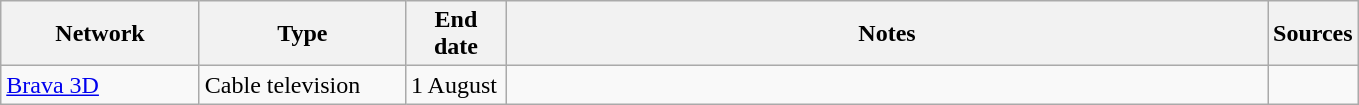<table class="wikitable">
<tr>
<th style="text-align:center; width:125px">Network</th>
<th style="text-align:center; width:130px">Type</th>
<th style="text-align:center; width:60px">End date</th>
<th style="text-align:center; width:500px">Notes</th>
<th style="text-align:center; width:30px">Sources</th>
</tr>
<tr>
<td><a href='#'>Brava 3D</a></td>
<td>Cable television</td>
<td>1 August</td>
<td></td>
<td></td>
</tr>
</table>
